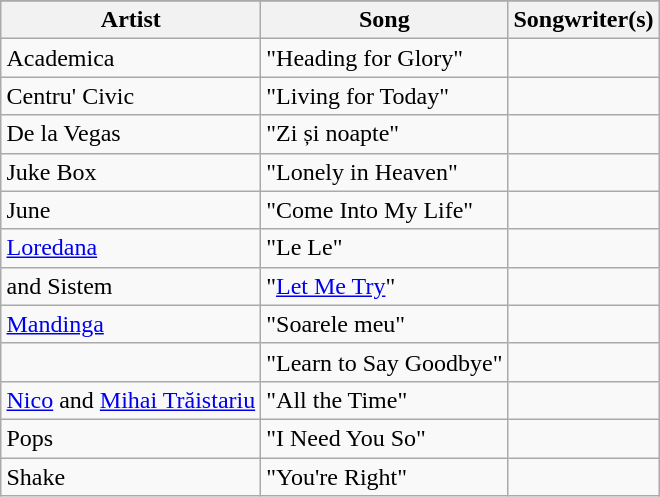<table class="wikitable sortable plainrowheaders" style="margin: 1em auto 1em auto; text-align:left;">
<tr>
</tr>
<tr>
<th scope="col">Artist</th>
<th scope="col">Song</th>
<th>Songwriter(s)</th>
</tr>
<tr>
<td scope="row">Academica</td>
<td>"Heading for Glory"</td>
<td></td>
</tr>
<tr>
<td scope="row">Centru' Civic</td>
<td>"Living for Today"</td>
<td></td>
</tr>
<tr>
<td scope="row">De la Vegas</td>
<td>"Zi și noapte"</td>
<td></td>
</tr>
<tr>
<td scope="row">Juke Box</td>
<td>"Lonely in Heaven"</td>
<td></td>
</tr>
<tr>
<td scope="row">June</td>
<td>"Come Into My Life"</td>
<td></td>
</tr>
<tr>
<td scope="row"><a href='#'>Loredana</a></td>
<td>"Le Le"</td>
<td></td>
</tr>
<tr>
<td scope="row"> and Sistem</td>
<td>"<a href='#'>Let Me Try</a>"</td>
<td></td>
</tr>
<tr>
<td scope="row"><a href='#'>Mandinga</a></td>
<td>"Soarele meu"</td>
<td></td>
</tr>
<tr>
<td scope="row"></td>
<td>"Learn to Say Goodbye"</td>
<td></td>
</tr>
<tr>
<td scope="row"><a href='#'>Nico</a> and <a href='#'>Mihai Trăistariu</a></td>
<td>"All the Time"</td>
<td></td>
</tr>
<tr>
<td scope="row">Pops</td>
<td>"I Need You So"</td>
<td></td>
</tr>
<tr>
<td scope="row">Shake</td>
<td>"You're Right"</td>
<td></td>
</tr>
</table>
